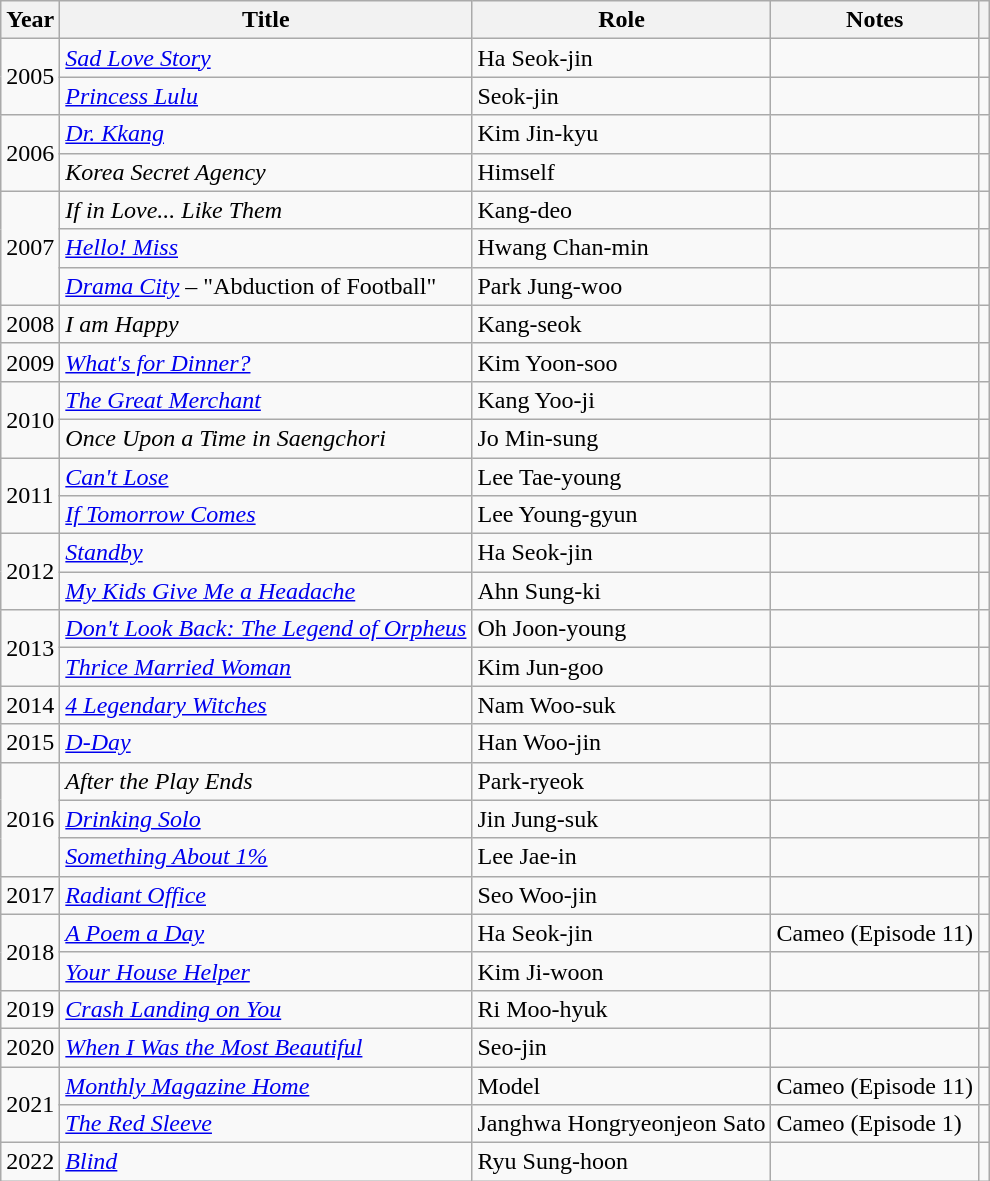<table class="wikitable sortable">
<tr>
<th>Year</th>
<th>Title</th>
<th>Role</th>
<th>Notes</th>
<th></th>
</tr>
<tr>
<td rowspan=2>2005</td>
<td><em><a href='#'>Sad Love Story</a></em></td>
<td>Ha Seok-jin</td>
<td></td>
<td></td>
</tr>
<tr>
<td><em><a href='#'>Princess Lulu</a></em></td>
<td>Seok-jin</td>
<td></td>
<td></td>
</tr>
<tr>
<td rowspan=2>2006</td>
<td><em><a href='#'>Dr. Kkang</a></em></td>
<td>Kim Jin-kyu</td>
<td></td>
<td></td>
</tr>
<tr>
<td><em>Korea Secret Agency</em></td>
<td>Himself</td>
<td></td>
<td></td>
</tr>
<tr>
<td rowspan=3>2007</td>
<td><em>If in Love... Like Them</em></td>
<td>Kang-deo</td>
<td></td>
<td></td>
</tr>
<tr>
<td><em><a href='#'>Hello! Miss</a></em></td>
<td>Hwang Chan-min</td>
<td></td>
<td></td>
</tr>
<tr>
<td><em><a href='#'>Drama City</a></em> – "Abduction of Football"</td>
<td>Park Jung-woo</td>
<td></td>
<td></td>
</tr>
<tr>
<td>2008</td>
<td><em>I am Happy</em></td>
<td>Kang-seok</td>
<td></td>
<td></td>
</tr>
<tr>
<td>2009</td>
<td><em><a href='#'>What's for Dinner?</a></em></td>
<td>Kim Yoon-soo</td>
<td></td>
<td></td>
</tr>
<tr>
<td rowspan=2>2010</td>
<td><em><a href='#'>The Great Merchant</a></em></td>
<td>Kang Yoo-ji</td>
<td></td>
<td></td>
</tr>
<tr>
<td><em>Once Upon a Time in Saengchori</em></td>
<td>Jo Min-sung</td>
<td></td>
<td></td>
</tr>
<tr>
<td rowspan=2>2011</td>
<td><em><a href='#'>Can't Lose</a></em></td>
<td>Lee Tae-young</td>
<td></td>
<td></td>
</tr>
<tr>
<td><em><a href='#'>If Tomorrow Comes</a></em></td>
<td>Lee Young-gyun</td>
<td></td>
<td></td>
</tr>
<tr>
<td rowspan=2>2012</td>
<td><em><a href='#'>Standby</a></em></td>
<td>Ha Seok-jin</td>
<td></td>
<td></td>
</tr>
<tr>
<td><em><a href='#'>My Kids Give Me a Headache</a></em></td>
<td>Ahn Sung-ki</td>
<td></td>
<td></td>
</tr>
<tr>
<td rowspan=2>2013</td>
<td><em><a href='#'>Don't Look Back: The Legend of Orpheus</a></em></td>
<td>Oh Joon-young</td>
<td></td>
<td></td>
</tr>
<tr>
<td><em><a href='#'>Thrice Married Woman</a></em></td>
<td>Kim Jun-goo</td>
<td></td>
<td></td>
</tr>
<tr>
<td>2014</td>
<td><em><a href='#'>4 Legendary Witches</a></em></td>
<td>Nam Woo-suk</td>
<td></td>
<td></td>
</tr>
<tr>
<td>2015</td>
<td><em><a href='#'>D-Day</a></em></td>
<td>Han Woo-jin</td>
<td></td>
<td></td>
</tr>
<tr>
<td rowspan="3">2016</td>
<td><em>After the Play Ends</em></td>
<td>Park-ryeok</td>
<td></td>
<td></td>
</tr>
<tr>
<td><em><a href='#'>Drinking Solo</a></em></td>
<td>Jin Jung-suk</td>
<td></td>
<td></td>
</tr>
<tr>
<td><em><a href='#'>Something About 1%</a></em></td>
<td>Lee Jae-in</td>
<td></td>
<td></td>
</tr>
<tr>
<td>2017</td>
<td><em><a href='#'>Radiant Office</a></em></td>
<td>Seo Woo-jin</td>
<td></td>
<td></td>
</tr>
<tr>
<td rowspan=2>2018</td>
<td><em><a href='#'>A Poem a Day</a></em></td>
<td>Ha Seok-jin</td>
<td>Cameo (Episode 11)</td>
<td></td>
</tr>
<tr>
<td><em><a href='#'>Your House Helper</a></em></td>
<td>Kim Ji-woon</td>
<td></td>
<td></td>
</tr>
<tr>
<td>2019</td>
<td><em><a href='#'>Crash Landing on You</a></em></td>
<td>Ri Moo-hyuk</td>
<td></td>
<td></td>
</tr>
<tr>
<td>2020</td>
<td><em><a href='#'>When I Was the Most Beautiful</a></em></td>
<td>Seo-jin</td>
<td></td>
<td></td>
</tr>
<tr>
<td rowspan="2">2021</td>
<td><em><a href='#'>Monthly Magazine Home</a></em></td>
<td>Model</td>
<td>Cameo (Episode 11)</td>
<td></td>
</tr>
<tr>
<td><em><a href='#'>The Red Sleeve</a></em></td>
<td>Janghwa Hongryeonjeon Sato</td>
<td>Cameo (Episode 1)</td>
<td></td>
</tr>
<tr>
<td>2022</td>
<td><em><a href='#'>Blind</a></em></td>
<td>Ryu Sung-hoon</td>
<td></td>
<td></td>
</tr>
</table>
